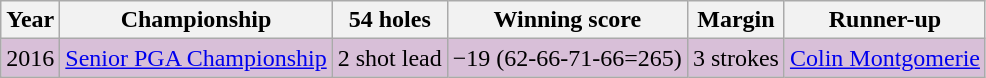<table class="wikitable">
<tr>
<th>Year</th>
<th>Championship</th>
<th>54 holes</th>
<th>Winning score</th>
<th>Margin</th>
<th>Runner-up</th>
</tr>
<tr style="background:thistle;">
<td>2016</td>
<td><a href='#'>Senior PGA Championship</a></td>
<td>2 shot lead</td>
<td>−19 (62-66-71-66=265)</td>
<td>3 strokes</td>
<td> <a href='#'>Colin Montgomerie</a></td>
</tr>
</table>
